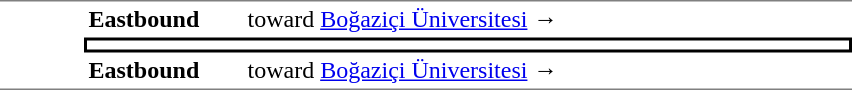<table table border=0 cellspacing=0 cellpadding=3>
<tr>
<td style="border-top:solid 1px gray;border-bottom:solid 1px gray;" width=50 rowspan=3 valign=top></td>
<td style="border-top:solid 1px gray;" width=100><strong>Eastbound</strong></td>
<td style="border-top:solid 1px gray;" width=400> toward <a href='#'>Boğaziçi Üniversitesi</a> →</td>
</tr>
<tr>
<td style="border-top:solid 2px black;border-right:solid 2px black;border-left:solid 2px black;border-bottom:solid 2px black;text-align:center;" colspan=2></td>
</tr>
<tr>
<td style="border-bottom:solid 1px gray;"><strong>Eastbound</strong></td>
<td style="border-bottom:solid 1px gray;"> toward <a href='#'>Boğaziçi Üniversitesi</a> →</td>
</tr>
</table>
